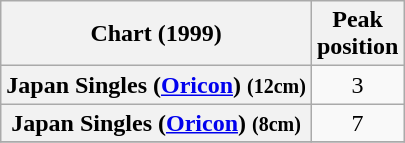<table class="wikitable sortable plainrowheaders" style="text-align:center">
<tr>
<th scope="col">Chart (1999)</th>
<th scope="col">Peak<br>position</th>
</tr>
<tr>
<th scope="row">Japan Singles (<a href='#'>Oricon</a>) <small>(12cm)</small></th>
<td>3</td>
</tr>
<tr>
<th scope="row">Japan Singles (<a href='#'>Oricon</a>) <small>(8cm)</small></th>
<td>7</td>
</tr>
<tr>
</tr>
</table>
